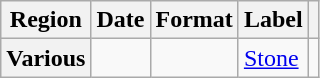<table class="wikitable plainrowheaders">
<tr>
<th scope="col">Region</th>
<th scope="col">Date</th>
<th scope="col">Format</th>
<th scope="col">Label</th>
<th></th>
</tr>
<tr>
<th scope="row">Various</th>
<td></td>
<td></td>
<td><a href='#'>Stone</a></td>
<td style="text-align:center"></td>
</tr>
</table>
